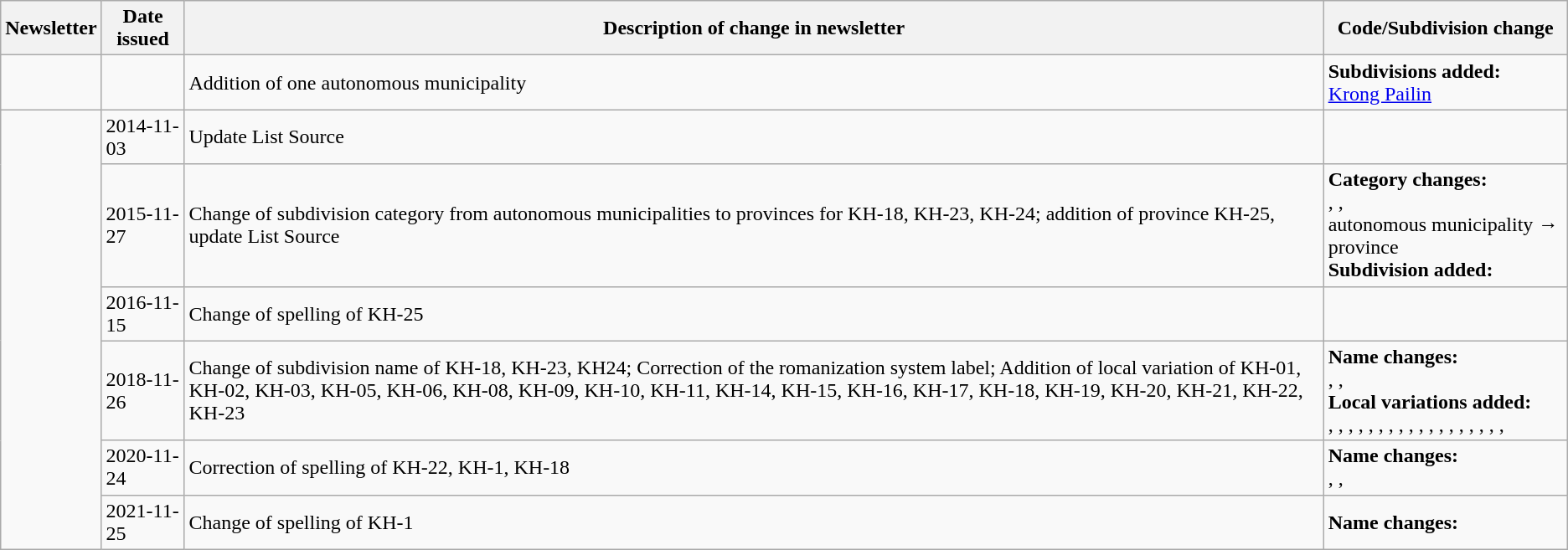<table class="wikitable">
<tr>
<th>Newsletter</th>
<th>Date issued</th>
<th>Description of change in newsletter</th>
<th>Code/Subdivision change</th>
</tr>
<tr>
<td id="I-4"></td>
<td></td>
<td>Addition of one autonomous municipality</td>
<td style=white-space:nowrap><strong>Subdivisions added:</strong><br>  <a href='#'>Krong Pailin</a></td>
</tr>
<tr>
<td rowspan="6"></td>
<td>2014-11-03</td>
<td>Update List Source</td>
<td></td>
</tr>
<tr>
<td>2015-11-27</td>
<td>Change of subdivision category from autonomous municipalities to provinces for KH-18, KH-23, KH-24; addition of province KH-25, update List Source</td>
<td><strong>Category changes:</strong><br>, , <br>autonomous municipality → province<br><strong>Subdivision added:</strong><br></td>
</tr>
<tr>
<td>2016-11-15</td>
<td>Change of spelling of KH-25</td>
<td></td>
</tr>
<tr>
<td>2018-11-26</td>
<td>Change of subdivision name of KH-18, KH-23, KH24; Correction of the romanization system label; Addition of local variation of KH-01, KH-02, KH-03, KH-05, KH-06, KH-08, KH-09, KH-10, KH-11, KH-14, KH-15, KH-16, KH-17, KH-18, KH-19, KH-20, KH-21, KH-22, KH-23</td>
<td><strong>Name changes:</strong><br>, , <br><strong>Local variations added:</strong><br>, , , , , , , , , , , , , , , , , , </td>
</tr>
<tr>
<td>2020-11-24</td>
<td>Correction of spelling of KH-22, KH-1, KH-18</td>
<td><strong>Name changes:</strong><br>, , </td>
</tr>
<tr>
<td>2021-11-25</td>
<td>Change of spelling of KH-1</td>
<td><strong>Name changes:</strong><br></td>
</tr>
</table>
